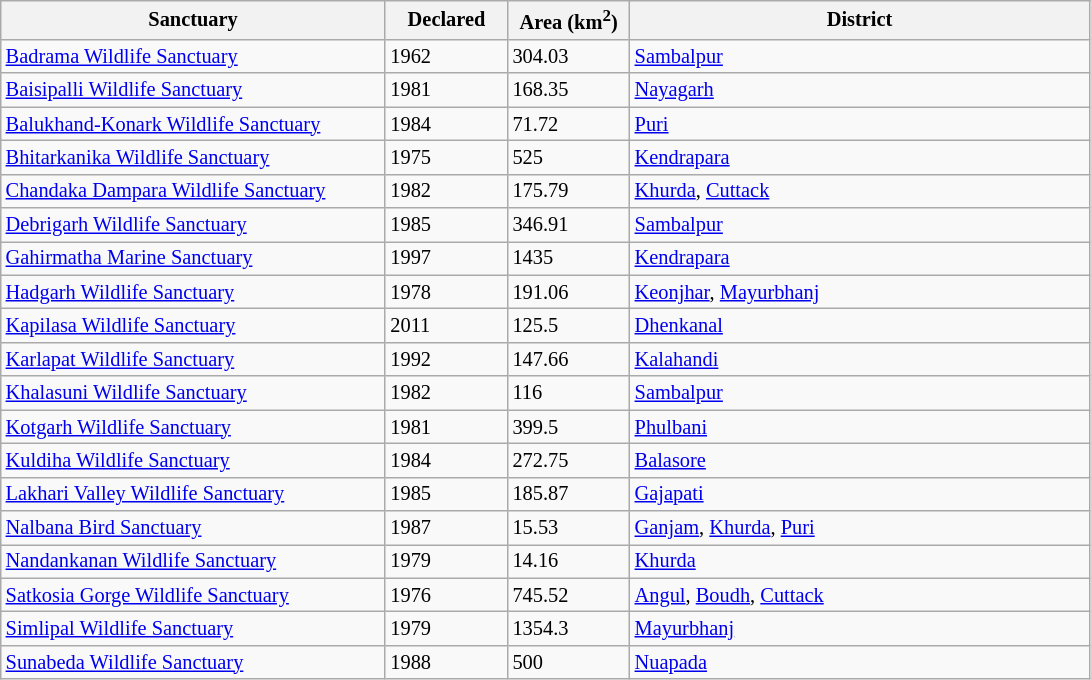<table class="wikitable sortable defaultcenter col1left col4left" style="font-size: 85%">
<tr>
<th scope="col" style="width: 250px;">Sanctuary</th>
<th scope="col" style="width: 75px;">Declared</th>
<th scope="col" style="width: 75px;">Area (km<sup>2</sup>)</th>
<th scope="col" style="width: 300px;">District</th>
</tr>
<tr>
<td><a href='#'>Badrama Wildlife Sanctuary</a></td>
<td>1962</td>
<td>304.03</td>
<td><a href='#'>Sambalpur</a></td>
</tr>
<tr>
<td><a href='#'>Baisipalli Wildlife Sanctuary</a></td>
<td>1981</td>
<td>168.35</td>
<td><a href='#'>Nayagarh</a></td>
</tr>
<tr>
<td><a href='#'>Balukhand-Konark Wildlife Sanctuary</a></td>
<td>1984</td>
<td>71.72</td>
<td><a href='#'>Puri</a></td>
</tr>
<tr>
<td><a href='#'>Bhitarkanika Wildlife Sanctuary</a></td>
<td>1975</td>
<td>525</td>
<td><a href='#'>Kendrapara</a></td>
</tr>
<tr>
<td><a href='#'>Chandaka Dampara Wildlife Sanctuary</a></td>
<td>1982</td>
<td>175.79</td>
<td><a href='#'>Khurda</a>, <a href='#'>Cuttack</a></td>
</tr>
<tr>
<td><a href='#'>Debrigarh Wildlife Sanctuary</a></td>
<td>1985</td>
<td>346.91</td>
<td><a href='#'>Sambalpur</a></td>
</tr>
<tr>
<td><a href='#'>Gahirmatha Marine Sanctuary</a></td>
<td>1997</td>
<td>1435</td>
<td><a href='#'>Kendrapara</a></td>
</tr>
<tr>
<td><a href='#'>Hadgarh Wildlife Sanctuary</a></td>
<td>1978</td>
<td>191.06</td>
<td><a href='#'>Keonjhar</a>, <a href='#'>Mayurbhanj</a></td>
</tr>
<tr>
<td><a href='#'>Kapilasa Wildlife Sanctuary</a></td>
<td>2011</td>
<td>125.5</td>
<td><a href='#'>Dhenkanal</a></td>
</tr>
<tr>
<td><a href='#'>Karlapat Wildlife Sanctuary</a></td>
<td>1992</td>
<td>147.66</td>
<td><a href='#'>Kalahandi</a></td>
</tr>
<tr>
<td><a href='#'>Khalasuni Wildlife Sanctuary</a></td>
<td>1982</td>
<td>116</td>
<td><a href='#'>Sambalpur</a></td>
</tr>
<tr>
<td><a href='#'>Kotgarh Wildlife Sanctuary</a></td>
<td>1981</td>
<td>399.5</td>
<td><a href='#'>Phulbani</a></td>
</tr>
<tr>
<td><a href='#'>Kuldiha Wildlife Sanctuary</a></td>
<td>1984</td>
<td>272.75</td>
<td><a href='#'>Balasore</a></td>
</tr>
<tr>
<td><a href='#'>Lakhari Valley Wildlife Sanctuary</a></td>
<td>1985</td>
<td>185.87</td>
<td><a href='#'>Gajapati</a></td>
</tr>
<tr>
<td><a href='#'>Nalbana Bird Sanctuary</a></td>
<td>1987</td>
<td>15.53</td>
<td><a href='#'>Ganjam</a>, <a href='#'>Khurda</a>, <a href='#'>Puri</a></td>
</tr>
<tr>
<td><a href='#'>Nandankanan Wildlife Sanctuary</a></td>
<td>1979</td>
<td>14.16</td>
<td><a href='#'>Khurda</a></td>
</tr>
<tr>
<td><a href='#'>Satkosia Gorge Wildlife Sanctuary</a></td>
<td>1976</td>
<td>745.52</td>
<td><a href='#'>Angul</a>, <a href='#'>Boudh</a>, <a href='#'>Cuttack</a></td>
</tr>
<tr>
<td><a href='#'>Simlipal Wildlife Sanctuary</a></td>
<td>1979</td>
<td>1354.3</td>
<td><a href='#'>Mayurbhanj</a></td>
</tr>
<tr>
<td><a href='#'>Sunabeda Wildlife Sanctuary</a></td>
<td>1988</td>
<td>500</td>
<td><a href='#'>Nuapada</a></td>
</tr>
</table>
